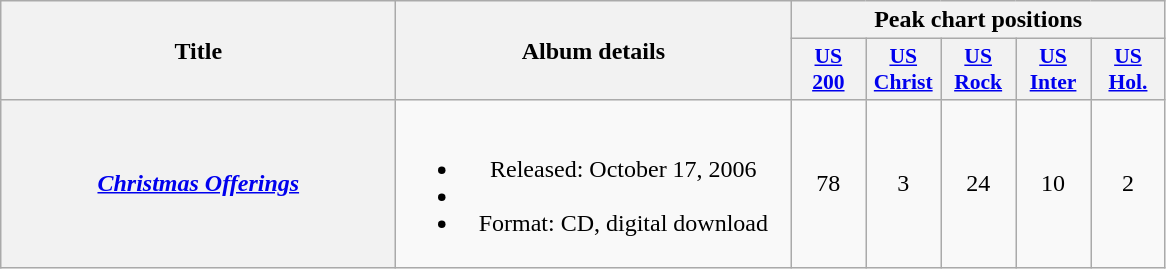<table class="wikitable plainrowheaders" style="text-align:center;">
<tr>
<th scope="col" rowspan="2" style="width:16em;">Title</th>
<th scope="col" rowspan="2" style="width:16em;">Album details</th>
<th scope="col" colspan="5">Peak chart positions</th>
</tr>
<tr>
<th style="width:3em; font-size:90%"><a href='#'>US<br>200</a><br></th>
<th style="width:3em; font-size:90%"><a href='#'>US<br>Christ</a><br></th>
<th style="width:3em; font-size:90%"><a href='#'>US<br>Rock</a><br></th>
<th style="width:3em; font-size:90%"><a href='#'>US<br>Inter</a></th>
<th style="width:3em; font-size:90%"><a href='#'>US<br>Hol.</a><br></th>
</tr>
<tr>
<th scope="row"><em><a href='#'>Christmas Offerings</a></em></th>
<td><br><ul><li>Released: October 17, 2006</li><li></li><li>Format: CD, digital download</li></ul></td>
<td>78</td>
<td>3</td>
<td>24</td>
<td>10</td>
<td>2</td>
</tr>
</table>
